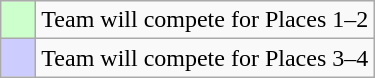<table class="wikitable">
<tr>
<td style="background: #ccffcc;">    </td>
<td>Team will compete for Places 1–2</td>
</tr>
<tr>
<td style="background: #ccccff;">    </td>
<td>Team will compete for Places 3–4</td>
</tr>
</table>
